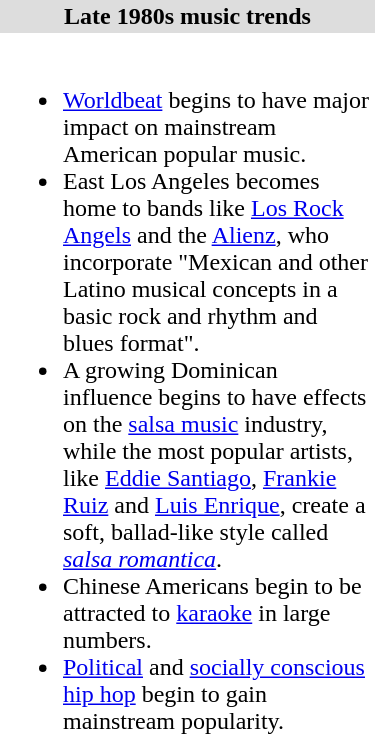<table border="0" cellpadding="2" cellspacing="0" style="float:right; width:250px; margin-left:0.5em;" class="toccolours">
<tr>
<th style="background:#ddd;">Late 1980s music trends</th>
</tr>
<tr>
<td><br><ul><li><a href='#'>Worldbeat</a> begins to have major impact on mainstream American popular music.</li><li>East Los Angeles becomes home to bands like <a href='#'>Los Rock Angels</a> and the <a href='#'>Alienz</a>, who incorporate "Mexican and other Latino musical concepts in a basic rock and rhythm and blues format".</li><li>A growing Dominican influence begins to have effects on the <a href='#'>salsa music</a> industry, while the most popular artists, like <a href='#'>Eddie Santiago</a>, <a href='#'>Frankie Ruiz</a> and <a href='#'>Luis Enrique</a>, create a soft, ballad-like style called <em><a href='#'>salsa romantica</a></em>.</li><li>Chinese Americans begin to be attracted to <a href='#'>karaoke</a> in large numbers.</li><li><a href='#'>Political</a> and <a href='#'>socially conscious hip hop</a> begin to gain mainstream popularity.</li></ul></td>
</tr>
</table>
